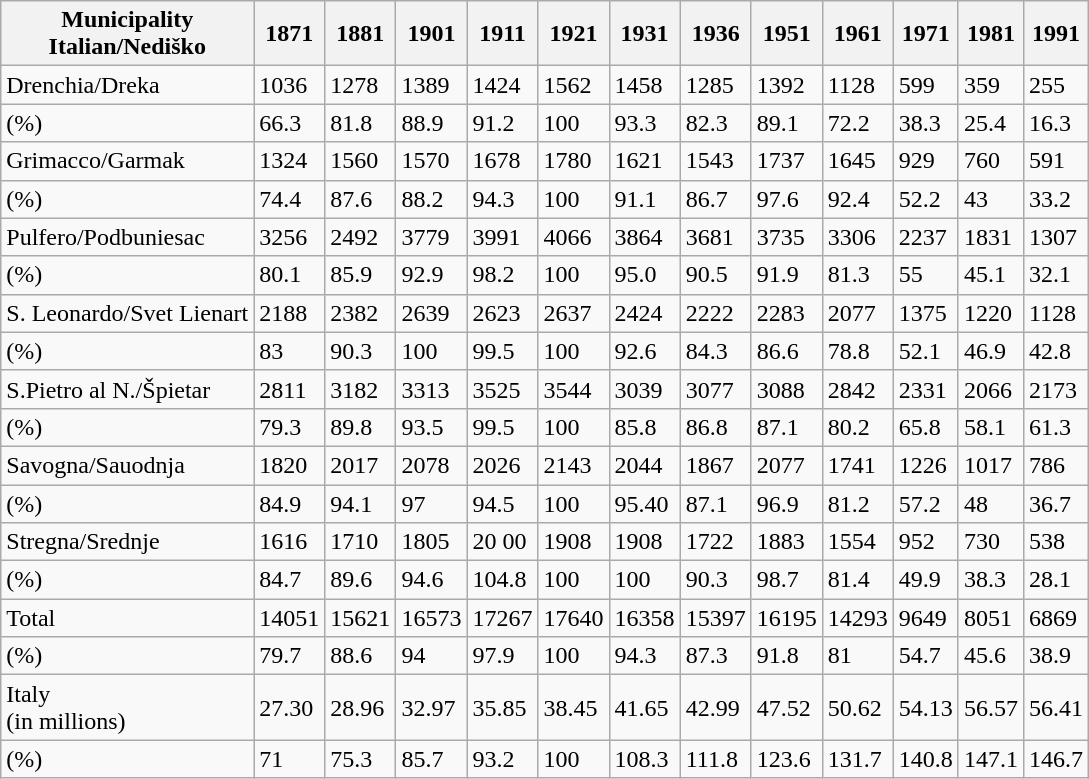<table class="wikitable">
<tr>
<th>Municipality<br>Italian/Nediško</th>
<th>1871</th>
<th>1881</th>
<th>1901</th>
<th>1911</th>
<th>1921</th>
<th>1931</th>
<th>1936</th>
<th>1951</th>
<th>1961</th>
<th>1971</th>
<th>1981</th>
<th>1991</th>
</tr>
<tr>
<td>Drenchia/Dreka</td>
<td>1036</td>
<td>1278</td>
<td>1389</td>
<td>1424</td>
<td>1562</td>
<td>1458</td>
<td>1285</td>
<td>1392</td>
<td>1128</td>
<td>599</td>
<td>359</td>
<td>255</td>
</tr>
<tr>
<td>(%)</td>
<td>66.3</td>
<td>81.8</td>
<td>88.9</td>
<td>91.2</td>
<td>100</td>
<td>93.3</td>
<td>82.3</td>
<td>89.1</td>
<td>72.2</td>
<td>38.3</td>
<td>25.4</td>
<td>16.3</td>
</tr>
<tr>
<td>Grimacco/Garmak</td>
<td>1324</td>
<td>1560</td>
<td>1570</td>
<td>1678</td>
<td>1780</td>
<td>1621</td>
<td>1543</td>
<td>1737</td>
<td>1645</td>
<td>929</td>
<td>760</td>
<td>591</td>
</tr>
<tr>
<td>(%)</td>
<td>74.4</td>
<td>87.6</td>
<td>88.2</td>
<td>94.3</td>
<td>100</td>
<td>91.1</td>
<td>86.7</td>
<td>97.6</td>
<td>92.4</td>
<td>52.2</td>
<td>43</td>
<td>33.2</td>
</tr>
<tr>
<td>Pulfero/Podbuniesac</td>
<td>3256</td>
<td>2492</td>
<td>3779</td>
<td>3991</td>
<td>4066</td>
<td>3864</td>
<td>3681</td>
<td>3735</td>
<td>3306</td>
<td>2237</td>
<td>1831</td>
<td>1307</td>
</tr>
<tr>
<td>(%)</td>
<td>80.1</td>
<td>85.9</td>
<td>92.9</td>
<td>98.2</td>
<td>100</td>
<td>95.0</td>
<td>90.5</td>
<td>91.9</td>
<td>81.3</td>
<td>55</td>
<td>45.1</td>
<td>32.1</td>
</tr>
<tr>
<td>S. Leonardo/Svet Lienart</td>
<td>2188</td>
<td>2382</td>
<td>2639</td>
<td>2623</td>
<td>2637</td>
<td>2424</td>
<td>2222</td>
<td>2283</td>
<td>2077</td>
<td>1375</td>
<td>1220</td>
<td>1128</td>
</tr>
<tr>
<td>(%)</td>
<td>83</td>
<td>90.3</td>
<td>100</td>
<td>99.5</td>
<td>100</td>
<td>92.6</td>
<td>84.3</td>
<td>86.6</td>
<td>78.8</td>
<td>52.1</td>
<td>46.9</td>
<td>42.8</td>
</tr>
<tr>
<td>S.Pietro al N./Špietar</td>
<td>2811</td>
<td>3182</td>
<td>3313</td>
<td>3525</td>
<td>3544</td>
<td>3039</td>
<td>3077</td>
<td>3088</td>
<td>2842</td>
<td>2331</td>
<td>2066</td>
<td>2173</td>
</tr>
<tr>
<td>(%)</td>
<td>79.3</td>
<td>89.8</td>
<td>93.5</td>
<td>99.5</td>
<td>100</td>
<td>85.8</td>
<td>86.8</td>
<td>87.1</td>
<td>80.2</td>
<td>65.8</td>
<td>58.1</td>
<td>61.3</td>
</tr>
<tr>
<td>Savogna/Sauodnja</td>
<td>1820</td>
<td>2017</td>
<td>2078</td>
<td>2026</td>
<td>2143</td>
<td>2044</td>
<td>1867</td>
<td>2077</td>
<td>1741</td>
<td>1226</td>
<td>1017</td>
<td>786</td>
</tr>
<tr>
<td>(%)</td>
<td>84.9</td>
<td>94.1</td>
<td>97</td>
<td>94.5</td>
<td>100</td>
<td>95.40</td>
<td>87.1</td>
<td>96.9</td>
<td>81.2</td>
<td>57.2</td>
<td>48</td>
<td>36.7</td>
</tr>
<tr>
<td>Stregna/Srednje</td>
<td>1616</td>
<td>1710</td>
<td>1805</td>
<td>20 00</td>
<td>1908</td>
<td>1908</td>
<td>1722</td>
<td>1883</td>
<td>1554</td>
<td>952</td>
<td>730</td>
<td>538</td>
</tr>
<tr>
<td>(%)</td>
<td>84.7</td>
<td>89.6</td>
<td>94.6</td>
<td>104.8</td>
<td>100</td>
<td>100</td>
<td>90.3</td>
<td>98.7</td>
<td>81.4</td>
<td>49.9</td>
<td>38.3</td>
<td>28.1</td>
</tr>
<tr>
<td>Total</td>
<td>14051</td>
<td>15621</td>
<td>16573</td>
<td>17267</td>
<td>17640</td>
<td>16358</td>
<td>15397</td>
<td>16195</td>
<td>14293</td>
<td>9649</td>
<td>8051</td>
<td>6869</td>
</tr>
<tr>
<td>(%)</td>
<td>79.7</td>
<td>88.6</td>
<td>94</td>
<td>97.9</td>
<td>100</td>
<td>94.3</td>
<td>87.3</td>
<td>91.8</td>
<td>81</td>
<td>54.7</td>
<td>45.6</td>
<td>38.9</td>
</tr>
<tr>
<td>Italy <br>(in millions)</td>
<td>27.30</td>
<td>28.96</td>
<td>32.97</td>
<td>35.85</td>
<td>38.45</td>
<td>41.65</td>
<td>42.99</td>
<td>47.52</td>
<td>50.62</td>
<td>54.13</td>
<td>56.57</td>
<td>56.41</td>
</tr>
<tr>
<td>(%)</td>
<td>71</td>
<td>75.3</td>
<td>85.7</td>
<td>93.2</td>
<td>100</td>
<td>108.3</td>
<td>111.8</td>
<td>123.6</td>
<td>131.7</td>
<td>140.8</td>
<td>147.1</td>
<td>146.7</td>
</tr>
</table>
